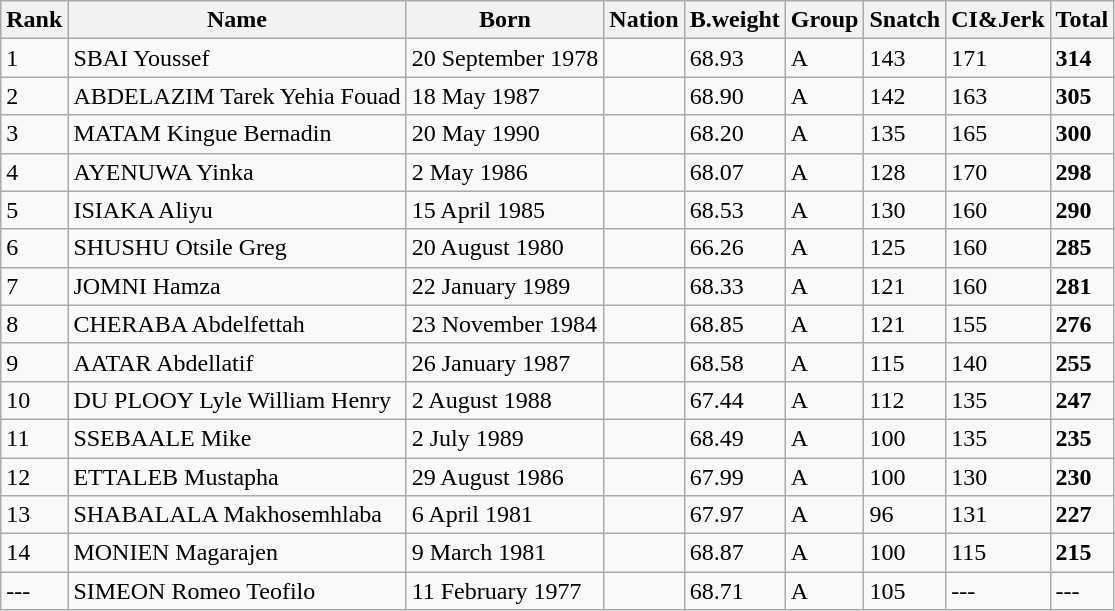<table class="wikitable">
<tr>
<th>Rank</th>
<th>Name</th>
<th>Born</th>
<th>Nation</th>
<th>B.weight</th>
<th>Group</th>
<th>Snatch</th>
<th>CI&Jerk</th>
<th>Total</th>
</tr>
<tr>
<td>1</td>
<td>SBAI Youssef</td>
<td>20 September 1978</td>
<td></td>
<td>68.93</td>
<td>A</td>
<td>143</td>
<td>171</td>
<td><strong>314</strong></td>
</tr>
<tr>
<td>2</td>
<td>ABDELAZIM Tarek Yehia Fouad</td>
<td>18 May 1987</td>
<td></td>
<td>68.90</td>
<td>A</td>
<td>142</td>
<td>163</td>
<td><strong>305</strong></td>
</tr>
<tr>
<td>3</td>
<td>MATAM Kingue Bernadin</td>
<td>20 May 1990</td>
<td></td>
<td>68.20</td>
<td>A</td>
<td>135</td>
<td>165</td>
<td><strong>300</strong></td>
</tr>
<tr>
<td>4</td>
<td>AYENUWA Yinka</td>
<td>2 May 1986</td>
<td></td>
<td>68.07</td>
<td>A</td>
<td>128</td>
<td>170</td>
<td><strong>298</strong></td>
</tr>
<tr>
<td>5</td>
<td>ISIAKA Aliyu</td>
<td>15 April 1985</td>
<td></td>
<td>68.53</td>
<td>A</td>
<td>130</td>
<td>160</td>
<td><strong>290</strong></td>
</tr>
<tr>
<td>6</td>
<td>SHUSHU Otsile Greg</td>
<td>20 August 1980</td>
<td></td>
<td>66.26</td>
<td>A</td>
<td>125</td>
<td>160</td>
<td><strong>285</strong></td>
</tr>
<tr>
<td>7</td>
<td>JOMNI Hamza</td>
<td>22 January 1989</td>
<td></td>
<td>68.33</td>
<td>A</td>
<td>121</td>
<td>160</td>
<td><strong>281</strong></td>
</tr>
<tr>
<td>8</td>
<td>CHERABA Abdelfettah</td>
<td>23 November 1984</td>
<td></td>
<td>68.85</td>
<td>A</td>
<td>121</td>
<td>155</td>
<td><strong>276</strong></td>
</tr>
<tr>
<td>9</td>
<td>AATAR Abdellatif</td>
<td>26 January 1987</td>
<td></td>
<td>68.58</td>
<td>A</td>
<td>115</td>
<td>140</td>
<td><strong>255</strong></td>
</tr>
<tr>
<td>10</td>
<td>DU PLOOY Lyle William Henry</td>
<td>2 August 1988</td>
<td></td>
<td>67.44</td>
<td>A</td>
<td>112</td>
<td>135</td>
<td><strong>247</strong></td>
</tr>
<tr>
<td>11</td>
<td>SSEBAALE Mike</td>
<td>2 July 1989</td>
<td></td>
<td>68.49</td>
<td>A</td>
<td>100</td>
<td>135</td>
<td><strong>235</strong></td>
</tr>
<tr>
<td>12</td>
<td>ETTALEB Mustapha</td>
<td>29 August 1986</td>
<td></td>
<td>67.99</td>
<td>A</td>
<td>100</td>
<td>130</td>
<td><strong>230</strong></td>
</tr>
<tr>
<td>13</td>
<td>SHABALALA Makhosemhlaba</td>
<td>6 April 1981</td>
<td></td>
<td>67.97</td>
<td>A</td>
<td>96</td>
<td>131</td>
<td><strong>227</strong></td>
</tr>
<tr>
<td>14</td>
<td>MONIEN Magarajen</td>
<td>9 March 1981</td>
<td></td>
<td>68.87</td>
<td>A</td>
<td>100</td>
<td>115</td>
<td><strong>215</strong></td>
</tr>
<tr>
<td>---</td>
<td>SIMEON Romeo Teofilo</td>
<td>11 February 1977</td>
<td></td>
<td>68.71</td>
<td>A</td>
<td>105</td>
<td>---</td>
<td>---</td>
</tr>
</table>
